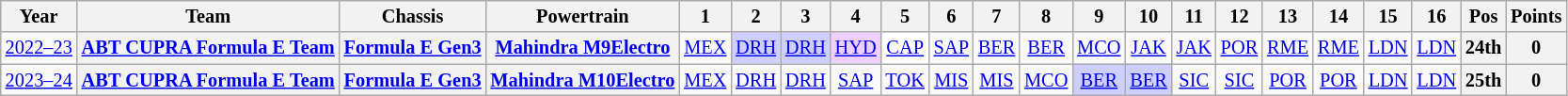<table class="wikitable" style="text-align:center; font-size:85%">
<tr>
<th>Year</th>
<th>Team</th>
<th>Chassis</th>
<th>Powertrain</th>
<th>1</th>
<th>2</th>
<th>3</th>
<th>4</th>
<th>5</th>
<th>6</th>
<th>7</th>
<th>8</th>
<th>9</th>
<th>10</th>
<th>11</th>
<th>12</th>
<th>13</th>
<th>14</th>
<th>15</th>
<th>16</th>
<th>Pos</th>
<th>Points</th>
</tr>
<tr>
<td nowrap><a href='#'>2022–23</a></td>
<th nowrap><a href='#'>ABT CUPRA Formula E Team</a></th>
<th nowrap><a href='#'>Formula E Gen3</a></th>
<th nowrap><a href='#'>Mahindra M9Electro</a></th>
<td><a href='#'>MEX</a></td>
<td style="background:#CFCFFF;"><a href='#'>DRH</a><br></td>
<td style="background:#CFCFFF;"><a href='#'>DRH</a><br></td>
<td style="background:#EFCFFF;"><a href='#'>HYD</a><br></td>
<td style="background:#FFFFFF;"><a href='#'>CAP</a><br></td>
<td><a href='#'>SAP</a></td>
<td><a href='#'>BER</a></td>
<td><a href='#'>BER</a></td>
<td><a href='#'>MCO</a></td>
<td><a href='#'>JAK</a></td>
<td><a href='#'>JAK</a></td>
<td><a href='#'>POR</a></td>
<td><a href='#'>RME</a></td>
<td><a href='#'>RME</a></td>
<td><a href='#'>LDN</a></td>
<td><a href='#'>LDN</a></td>
<th>24th</th>
<th>0</th>
</tr>
<tr>
<td nowrap><a href='#'>2023–24</a></td>
<th nowrap><a href='#'>ABT CUPRA Formula E Team</a></th>
<th nowrap><a href='#'>Formula E Gen3</a></th>
<th nowrap><a href='#'>Mahindra M10Electro</a></th>
<td><a href='#'>MEX</a></td>
<td><a href='#'>DRH</a></td>
<td><a href='#'>DRH</a></td>
<td><a href='#'>SAP</a></td>
<td><a href='#'>TOK</a></td>
<td><a href='#'>MIS</a></td>
<td><a href='#'>MIS</a></td>
<td><a href='#'>MCO</a></td>
<td style="background:#CFCFFF;"><a href='#'>BER</a><br></td>
<td style="background:#CFCFFF;"><a href='#'>BER</a><br></td>
<td><a href='#'>SIC</a></td>
<td><a href='#'>SIC</a></td>
<td><a href='#'>POR</a></td>
<td><a href='#'>POR</a></td>
<td><a href='#'>LDN</a></td>
<td><a href='#'>LDN</a></td>
<th>25th</th>
<th>0</th>
</tr>
</table>
